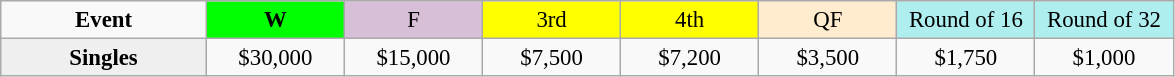<table class=wikitable style=font-size:95%;text-align:center>
<tr>
<td style="width:130px"><strong>Event</strong></td>
<td style="width:85px; background:lime"><strong>W</strong></td>
<td style="width:85px; background:thistle">F</td>
<td style="width:85px; background:#ffff00">3rd</td>
<td style="width:85px; background:#ffff00">4th</td>
<td style="width:85px; background:#ffebcd">QF</td>
<td style="width:85px; background:#afeeee">Round of 16</td>
<td style="width:85px; background:#afeeee">Round of 32</td>
</tr>
<tr>
<th style=background:#efefef>Singles </th>
<td>$30,000</td>
<td>$15,000</td>
<td>$7,500</td>
<td>$7,200</td>
<td>$3,500</td>
<td>$1,750</td>
<td>$1,000</td>
</tr>
</table>
